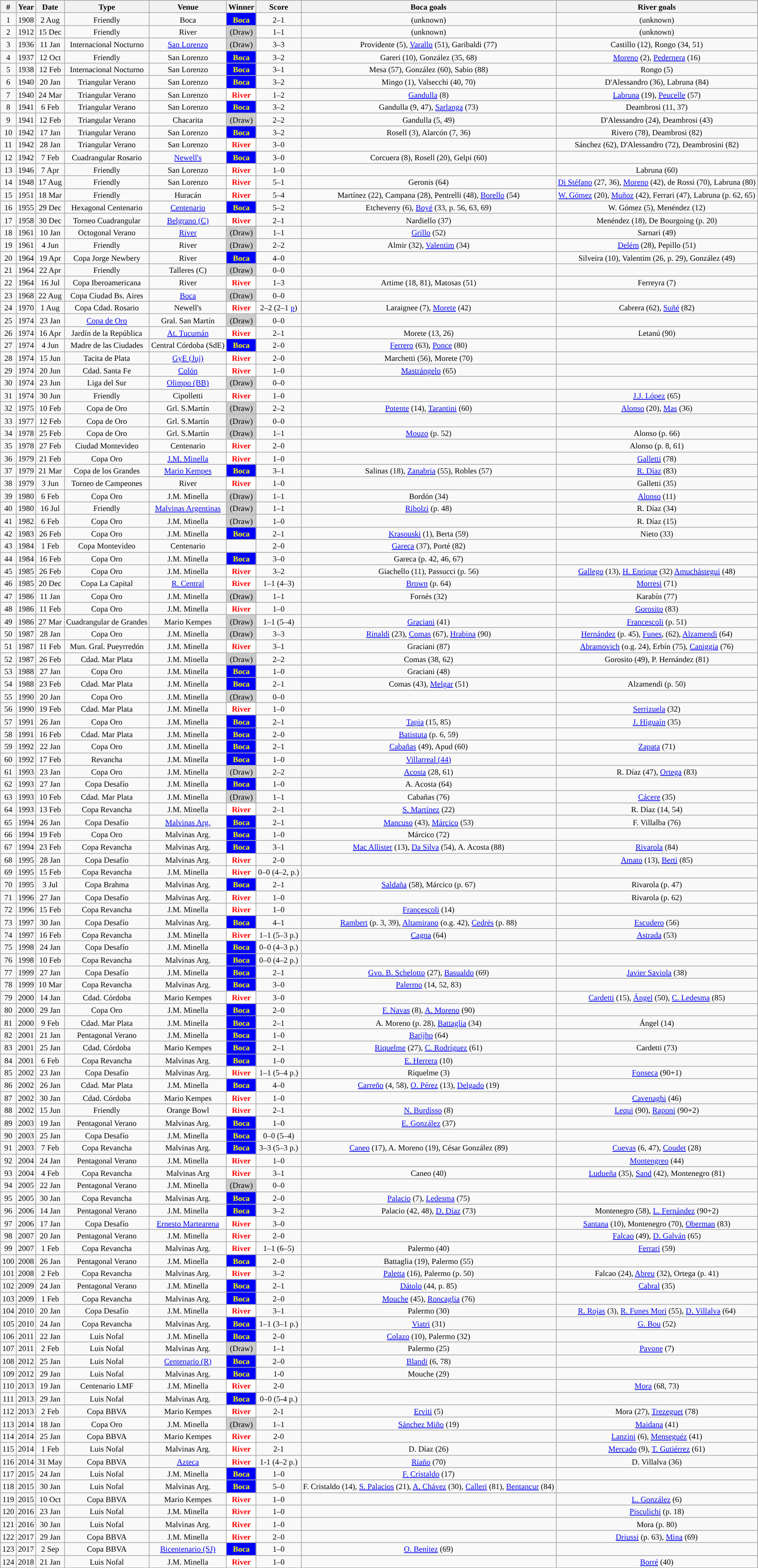<table class="wikitable sortable collapsible collapsed" style= "text-align:center; margin:0 left; font-size: 11px">
<tr>
<th 50px>#</th>
<th 100px>Year</th>
<th 100px>Date</th>
<th 100px>Type</th>
<th 200px>Venue</th>
<th 100px>Winner</th>
<th 50px>Score</th>
<th 200px>Boca goals</th>
<th 200px>River goals</th>
</tr>
<tr>
<td>1</td>
<td>1908</td>
<td>2 Aug</td>
<td>Friendly</td>
<td>Boca</td>
<td style="color:#ffff00; background:#0000ff"><strong>Boca</strong></td>
<td>2–1</td>
<td>(unknown)</td>
<td>(unknown)</td>
</tr>
<tr>
<td>2</td>
<td>1912</td>
<td>15 Dec</td>
<td>Friendly</td>
<td>River</td>
<td style="color:#000000; background:#cccccc">(Draw)</td>
<td>1–1</td>
<td>(unknown)</td>
<td>(unknown)</td>
</tr>
<tr>
<td>3</td>
<td>1936</td>
<td>11 Jan</td>
<td>Internacional Nocturno</td>
<td><a href='#'>San Lorenzo</a></td>
<td style="color:#000000; background:#cccccc">(Draw)</td>
<td>3–3</td>
<td>Providente (5), <a href='#'>Varallo</a> (51), Garibaldi (77)</td>
<td>Castillo (12), Rongo (34, 51)</td>
</tr>
<tr>
<td>4</td>
<td>1937</td>
<td>12 Oct</td>
<td>Friendly</td>
<td>San Lorenzo</td>
<td style="color:#ffff00; background:#0000ff"><strong>Boca</strong></td>
<td>3–2</td>
<td>Gareri (10), González (35, 68)</td>
<td><a href='#'>Moreno</a> (2), <a href='#'>Pedernera</a> (16)</td>
</tr>
<tr>
<td>5</td>
<td>1938</td>
<td>12 Feb</td>
<td>Internacional Nocturno</td>
<td>San Lorenzo</td>
<td style="color:#ffff00; background:#0000ff"><strong>Boca</strong></td>
<td>3–1</td>
<td>Mesa (57), González (60), Sabio (88)</td>
<td>Rongo (5)</td>
</tr>
<tr>
<td>6</td>
<td>1940</td>
<td>20 Jan</td>
<td>Triangular Verano</td>
<td>San Lorenzo</td>
<td style="color:#ffff00; background:#0000ff"><strong>Boca</strong></td>
<td>3–2</td>
<td>Mingo (1), Valsecchi (40, 70)</td>
<td>D'Alessandro (36), Labruna (84)</td>
</tr>
<tr>
<td>7</td>
<td>1940</td>
<td>24 Mar</td>
<td>Triangular Verano</td>
<td>San Lorenzo</td>
<td style="color:#ff0000; background:#ffffff"><strong>River</strong></td>
<td>1–2</td>
<td><a href='#'>Gandulla</a> (8)</td>
<td><a href='#'>Labruna</a> (19), <a href='#'>Peucelle</a> (57)</td>
</tr>
<tr>
<td>8</td>
<td>1941</td>
<td>6 Feb</td>
<td>Triangular Verano</td>
<td>San Lorenzo</td>
<td style="color:#ffff00; background:#0000ff"><strong>Boca</strong></td>
<td>3–2</td>
<td>Gandulla (9, 47), <a href='#'>Sarlanga</a> (73)</td>
<td>Deambrosi (11, 37)</td>
</tr>
<tr>
<td>9</td>
<td>1941</td>
<td>12 Feb</td>
<td>Triangular Verano</td>
<td>Chacarita</td>
<td style="color:#000000; background:#cccccc">(Draw)</td>
<td>2–2</td>
<td>Gandulla (5, 49)</td>
<td>D'Alessandro (24), Deambrosi (43)</td>
</tr>
<tr>
<td>10</td>
<td>1942</td>
<td>17 Jan</td>
<td>Triangular Verano</td>
<td>San Lorenzo</td>
<td style="color:#ffff00; background:#0000ff"><strong>Boca</strong></td>
<td>3–2</td>
<td>Rosell (3), Alarcón (7, 36)</td>
<td>Rivero (78), Deambrosi (82)</td>
</tr>
<tr>
<td>11</td>
<td>1942</td>
<td>28 Jan</td>
<td>Triangular Verano</td>
<td>San Lorenzo</td>
<td style="color:#ff0000; background:#ffffff"><strong>River</strong></td>
<td>3–0</td>
<td></td>
<td>Sánchez (62), D'Alessandro (72), Deambrosini (82)</td>
</tr>
<tr>
<td>12</td>
<td>1942</td>
<td>7 Feb</td>
<td>Cuadrangular Rosario</td>
<td><a href='#'>Newell's</a></td>
<td style="color:#ffff00; background:#0000ff"><strong>Boca</strong></td>
<td>3–0</td>
<td>Corcuera (8), Rosell (20), Gelpi (60)</td>
<td></td>
</tr>
<tr>
<td>13</td>
<td>1946</td>
<td>7 Apr</td>
<td>Friendly</td>
<td>San Lorenzo</td>
<td style="color:#ff0000; background:#ffffff"><strong>River</strong></td>
<td>1–0</td>
<td></td>
<td>Labruna (60)</td>
</tr>
<tr>
<td>14</td>
<td>1948</td>
<td>17 Aug</td>
<td>Friendly</td>
<td>San Lorenzo</td>
<td style="color:#ff0000; background:#ffffff"><strong>River</strong></td>
<td>5–1</td>
<td>Geronis (64)</td>
<td><a href='#'>Di Stéfano</a> (27, 36), <a href='#'>Moreno</a> (42), de Rossi (70), Labruna (80)</td>
</tr>
<tr>
<td>15</td>
<td>1951</td>
<td>18 Mar</td>
<td>Friendly</td>
<td>Huracán</td>
<td style="color:#ff0000; background:#ffffff"><strong>River</strong></td>
<td>5–4</td>
<td>Martínez (22), Campana (28), Pentrelli (48), <a href='#'>Borello</a> (54)</td>
<td><a href='#'>W. Gómez</a> (20), <a href='#'>Muñoz</a> (42), Ferrari (47), Labruna (p. 62, 65)</td>
</tr>
<tr>
<td>16</td>
<td>1955</td>
<td>29 Dec</td>
<td>Hexagonal Centenario</td>
<td><a href='#'>Centenario</a></td>
<td style="color:#ffff00; background:#0000ff"><strong>Boca</strong></td>
<td>5–2</td>
<td>Etcheverry (6), <a href='#'>Boyé</a> (33, p. 56, 63, 69)</td>
<td>W. Gómez (5), Menéndez (12)</td>
</tr>
<tr>
<td>17</td>
<td>1958</td>
<td>30 Dec</td>
<td>Torneo Cuadrangular</td>
<td><a href='#'>Belgrano (C)</a></td>
<td style="color:#ff0000; background:#ffffff"><strong>River</strong></td>
<td>2–1</td>
<td>Nardiello (37)</td>
<td>Menéndez (18), De Bourgoing (p. 20)</td>
</tr>
<tr>
<td>18</td>
<td>1961</td>
<td>10 Jan</td>
<td>Octogonal Verano</td>
<td><a href='#'>River</a></td>
<td style="color:#000000; background:#cccccc">(Draw)</td>
<td>1–1</td>
<td><a href='#'>Grillo</a> (52)</td>
<td>Sarnari (49)</td>
</tr>
<tr>
<td>19</td>
<td>1961</td>
<td>4 Jun</td>
<td>Friendly</td>
<td>River</td>
<td style="color:#000000; background:#cccccc">(Draw)</td>
<td>2–2</td>
<td>Almir (32), <a href='#'>Valentim</a> (34)</td>
<td><a href='#'>Delém</a> (28), Pepillo (51)</td>
</tr>
<tr>
<td>20</td>
<td>1964</td>
<td>19 Apr</td>
<td>Copa Jorge Newbery</td>
<td>River</td>
<td style="color:#ffff00; background:#0000ff"><strong>Boca</strong></td>
<td>4–0</td>
<td></td>
<td>Silveira (10), Valentim (26, p. 29), González (49)</td>
</tr>
<tr>
<td>21</td>
<td>1964</td>
<td>22 Apr</td>
<td>Friendly</td>
<td>Talleres (C)</td>
<td style="color:#000000; background:#cccccc">(Draw)</td>
<td>0–0</td>
<td></td>
<td></td>
</tr>
<tr>
<td>22</td>
<td>1964</td>
<td>16 Jul</td>
<td>Copa Iberoamericana</td>
<td>River</td>
<td style="color:#ff0000; background:#ffffff"><strong>River</strong></td>
<td>1–3</td>
<td>Artime (18, 81), Matosas (51)</td>
<td>Ferreyra (7)</td>
</tr>
<tr>
<td>23</td>
<td>1968</td>
<td>22 Aug</td>
<td>Copa Ciudad Bs. Aires</td>
<td><a href='#'>Boca</a></td>
<td style="color:#000000; background:#cccccc">(Draw)</td>
<td>0–0</td>
<td></td>
<td></td>
</tr>
<tr>
<td>24</td>
<td>1970</td>
<td>1 Aug</td>
<td>Copa Cdad. Rosario</td>
<td>Newell's</td>
<td style="color:#ff0000; background:#ffffff"><strong>River</strong></td>
<td>2–2 (2–1 <a href='#'>p</a>)</td>
<td>Laraignee (7), <a href='#'>Morete</a> (42)</td>
<td>Cabrera (62), <a href='#'>Suñé</a> (82)</td>
</tr>
<tr>
<td>25</td>
<td>1974</td>
<td>23 Jan</td>
<td><a href='#'>Copa de Oro</a></td>
<td>Gral. San Martín</td>
<td style="color:#000000; background:#cccccc">(Draw)</td>
<td>0–0</td>
<td></td>
<td></td>
</tr>
<tr>
<td>26</td>
<td>1974</td>
<td>16 Apr</td>
<td>Jardín de la República</td>
<td><a href='#'>At. Tucumán</a></td>
<td style="color:#ff0000; background:#ffffff"><strong>River</strong></td>
<td>2–1</td>
<td>Morete (13, 26)</td>
<td>Letanú (90)</td>
</tr>
<tr>
<td>27</td>
<td>1974</td>
<td>4 Jun</td>
<td>Madre de las Ciudades</td>
<td>Central Córdoba (SdE)</td>
<td style="color:#ffff00; background:#0000ff"><strong>Boca</strong></td>
<td>2–0</td>
<td><a href='#'>Ferrero</a> (63), <a href='#'>Ponce</a> (80)</td>
<td></td>
</tr>
<tr>
<td>28</td>
<td>1974</td>
<td>15 Jun</td>
<td>Tacita de Plata</td>
<td><a href='#'>GyE (Juj)</a></td>
<td style="color:#ff0000; background:#ffffff"><strong>River</strong></td>
<td>2–0</td>
<td>Marchetti (56), Morete (70)</td>
<td></td>
</tr>
<tr>
<td>29</td>
<td>1974</td>
<td>20 Jun</td>
<td>Cdad. Santa Fe</td>
<td><a href='#'>Colón</a></td>
<td style="color:#ff0000; background:#ffffff"><strong>River</strong></td>
<td>1–0</td>
<td><a href='#'>Mastrángelo</a> (65)</td>
<td></td>
</tr>
<tr>
<td>30</td>
<td>1974</td>
<td>23 Jun</td>
<td>Liga del Sur</td>
<td><a href='#'>Olimpo (BB)</a></td>
<td style="color:#000000; background:#cccccc">(Draw)</td>
<td>0–0</td>
<td></td>
<td></td>
</tr>
<tr>
<td>31</td>
<td>1974</td>
<td>30 Jun</td>
<td>Friendly</td>
<td>Cipolletti</td>
<td style="color:#ff0000; background:#ffffff"><strong>River</strong></td>
<td>1–0</td>
<td></td>
<td><a href='#'>J.J. López</a> (65)</td>
</tr>
<tr>
<td>32</td>
<td>1975</td>
<td>10 Feb</td>
<td>Copa de Oro</td>
<td>Grl. S.Martín</td>
<td style="color:#000000; background:#cccccc">(Draw)</td>
<td>2–2</td>
<td><a href='#'>Potente</a> (14), <a href='#'>Tarantini</a> (60)</td>
<td><a href='#'>Alonso</a> (20), <a href='#'>Mas</a> (36)</td>
</tr>
<tr>
<td>33</td>
<td>1977</td>
<td>12 Feb</td>
<td>Copa de Oro</td>
<td>Grl. S.Martín</td>
<td style="color:#000000; background:#cccccc">(Draw)</td>
<td>0–0</td>
<td></td>
<td></td>
</tr>
<tr>
<td>34</td>
<td>1978</td>
<td>25 Feb</td>
<td>Copa de Oro</td>
<td>Grl. S.Martín</td>
<td style="color:#000000; background:#cccccc">(Draw)</td>
<td>1–1</td>
<td><a href='#'>Mouzo</a> (p. 52)</td>
<td>Alonso (p. 66)</td>
</tr>
<tr>
<td>35</td>
<td>1978</td>
<td>27 Feb</td>
<td>Ciudad Montevideo</td>
<td>Centenario</td>
<td style="color:#ff0000; background:#ffffff"><strong>River</strong></td>
<td>2–0</td>
<td></td>
<td>Alonso (p. 8, 61)</td>
</tr>
<tr>
<td>36</td>
<td>1979</td>
<td>21 Feb</td>
<td>Copa Oro</td>
<td><a href='#'>J.M. Minella</a></td>
<td style="color:#ff0000; background:#ffffff"><strong>River</strong></td>
<td>1–0</td>
<td></td>
<td><a href='#'>Galletti</a> (78)</td>
</tr>
<tr>
<td>37</td>
<td>1979</td>
<td>21 Mar</td>
<td>Copa de los Grandes</td>
<td><a href='#'>Mario Kempes</a></td>
<td style="color:#ffff00; background:#0000ff"><strong>Boca</strong></td>
<td>3–1</td>
<td>Salinas (18), <a href='#'>Zanabria</a> (55), Robles (57)</td>
<td><a href='#'>R. Díaz</a> (83)</td>
</tr>
<tr>
<td>38</td>
<td>1979</td>
<td>3 Jun</td>
<td>Torneo de Campeones</td>
<td>River</td>
<td style="color:#ff0000; background:#ffffff"><strong>River</strong></td>
<td>1–0</td>
<td></td>
<td>Galletti (35)</td>
</tr>
<tr>
<td>39</td>
<td>1980</td>
<td>6 Feb</td>
<td>Copa Oro</td>
<td>J.M. Minella</td>
<td style="color:#000000; background:#cccccc">(Draw)</td>
<td>1–1</td>
<td>Bordón (34)</td>
<td><a href='#'>Alonso</a> (11)</td>
</tr>
<tr>
<td>40</td>
<td>1980</td>
<td>16 Jul</td>
<td>Friendly</td>
<td><a href='#'>Malvinas Argentinas</a></td>
<td style="color:#000000; background:#cccccc">(Draw)</td>
<td>1–1</td>
<td><a href='#'>Ribolzi</a> (p. 48)</td>
<td>R. Díaz (34)</td>
</tr>
<tr>
<td>41</td>
<td>1982</td>
<td>6 Feb</td>
<td>Copa Oro</td>
<td>J.M. Minella</td>
<td style="color:#000000; background:#cccccc">(Draw)</td>
<td>1–0</td>
<td></td>
<td>R. Díaz (15)</td>
</tr>
<tr>
<td>42</td>
<td>1983</td>
<td>26 Feb</td>
<td>Copa Oro</td>
<td>J.M. Minella</td>
<td style="color:#ffff00; background:#0000ff"><strong>Boca</strong></td>
<td>2–1</td>
<td><a href='#'>Krasouski</a> (1), Berta (59)</td>
<td>Nieto (33)</td>
</tr>
<tr>
<td>43</td>
<td>1984</td>
<td>1 Feb</td>
<td>Copa Montevideo</td>
<td>Centenario</td>
<td></td>
<td>2–0</td>
<td><a href='#'>Gareca</a> (37), Porté (82)</td>
<td></td>
</tr>
<tr>
<td>44</td>
<td>1984</td>
<td>16 Feb</td>
<td>Copa Oro</td>
<td>J.M. Minella</td>
<td style="color:#ffff00; background:#0000ff"><strong>Boca</strong></td>
<td>3–0</td>
<td>Gareca (p. 42, 46, 67)</td>
<td></td>
</tr>
<tr>
<td>45</td>
<td>1985</td>
<td>26 Feb</td>
<td>Copa Oro</td>
<td>J.M. Minella</td>
<td style="color:#ff0000; background:#ffffff"><strong>River</strong></td>
<td>3–2</td>
<td>Giachello (11), Passucci (p. 56)</td>
<td><a href='#'>Gallego</a> (13), <a href='#'>H. Enrique</a> (32) <a href='#'>Amuchástegui</a> (48)</td>
</tr>
<tr>
<td>46</td>
<td>1985</td>
<td>20 Dec</td>
<td>Copa La Capital</td>
<td><a href='#'>R. Central</a></td>
<td style="color:#ff0000; background:#ffffff"><strong>River</strong></td>
<td>1–1 (4–3)</td>
<td><a href='#'>Brown</a> (p. 64)</td>
<td><a href='#'>Morresi</a> (71)</td>
</tr>
<tr>
<td>47</td>
<td>1986</td>
<td>11 Jan</td>
<td>Copa Oro</td>
<td>J.M. Minella</td>
<td style="color:#000000; background:#cccccc">(Draw)</td>
<td>1–1</td>
<td>Fornés (32)</td>
<td>Karabín (77)</td>
</tr>
<tr>
<td>48</td>
<td>1986</td>
<td>11 Feb</td>
<td>Copa Oro</td>
<td>J.M. Minella</td>
<td style="color:#ff0000; background:#ffffff"><strong>River</strong></td>
<td>1–0</td>
<td></td>
<td><a href='#'>Gorosito</a> (83)</td>
</tr>
<tr>
<td>49</td>
<td>1986</td>
<td>27 Mar</td>
<td>Cuadrangular de Grandes</td>
<td>Mario Kempes</td>
<td style="color:#000000; background:#cccccc">(Draw)</td>
<td>1–1 (5–4)</td>
<td><a href='#'>Graciani</a> (41)</td>
<td><a href='#'>Francescoli</a> (p. 51)</td>
</tr>
<tr>
<td>50</td>
<td>1987</td>
<td>28 Jan</td>
<td>Copa Oro</td>
<td>J.M. Minella</td>
<td style="color:#000000; background:#cccccc">(Draw)</td>
<td>3–3</td>
<td><a href='#'>Rinaldi</a> (23), <a href='#'>Comas</a> (67), <a href='#'>Hrabina</a> (90)</td>
<td><a href='#'>Hernández</a> (p. 45), <a href='#'>Funes</a>, (62), <a href='#'>Alzamendi</a> (64)</td>
</tr>
<tr>
<td>51</td>
<td>1987</td>
<td>11 Feb</td>
<td>Mun. Gral. Pueyrredón</td>
<td>J.M. Minella</td>
<td style="color:#ff0000; background:#ffffff"><strong>River</strong></td>
<td>3–1</td>
<td>Graciani (87)</td>
<td><a href='#'>Abramovich</a> (o.g. 24), Erbín (75), <a href='#'>Caniggia</a> (76)</td>
</tr>
<tr>
<td>52</td>
<td>1987</td>
<td>26 Feb</td>
<td>Cdad. Mar Plata</td>
<td>J.M. Minella</td>
<td style="color:#000000; background:#cccccc">(Draw)</td>
<td>2–2</td>
<td>Comas (38, 62)</td>
<td>Gorosito (49), P. Hernández (81)</td>
</tr>
<tr>
<td>53</td>
<td>1988</td>
<td>27 Jan</td>
<td>Copa Oro</td>
<td>J.M. Minella</td>
<td style="color:#ffff00; background:#0000ff"><strong>Boca</strong></td>
<td>1–0</td>
<td>Graciani (48)</td>
<td></td>
</tr>
<tr>
<td>54</td>
<td>1988</td>
<td>23 Feb</td>
<td>Cdad. Mar Plata</td>
<td>J.M. Minella</td>
<td style="color:#ffff00; background:#0000ff"><strong>Boca</strong></td>
<td>2–1</td>
<td>Comas (43), <a href='#'>Melgar</a> (51)</td>
<td>Alzamendi (p. 50)</td>
</tr>
<tr>
<td>55</td>
<td>1990</td>
<td>20 Jan</td>
<td>Copa Oro</td>
<td>J.M. Minella</td>
<td style="color:#000000; background:#cccccc">(Draw)</td>
<td>0–0</td>
<td></td>
<td></td>
</tr>
<tr>
<td>56</td>
<td>1990</td>
<td>19 Feb</td>
<td>Cdad. Mar Plata</td>
<td>J.M. Minella</td>
<td style="color:#ff0000; background:#ffffff"><strong>River</strong></td>
<td>1–0</td>
<td></td>
<td><a href='#'>Serrizuela</a> (32)</td>
</tr>
<tr>
<td>57</td>
<td>1991</td>
<td>26 Jan</td>
<td>Copa Oro</td>
<td>J.M. Minella</td>
<td style="color:#ffff00; background:#0000ff"><strong>Boca</strong></td>
<td>2–1</td>
<td><a href='#'>Tapia</a> (15, 85)</td>
<td><a href='#'>J. Higuaín</a> (35)</td>
</tr>
<tr>
<td>58</td>
<td>1991</td>
<td>16 Feb</td>
<td>Cdad. Mar Plata</td>
<td>J.M. Minella</td>
<td style="color:#ffff00; background:#0000ff"><strong>Boca</strong></td>
<td>2–0</td>
<td><a href='#'>Batistuta</a> (p. 6, 59)</td>
<td></td>
</tr>
<tr>
<td>59</td>
<td>1992</td>
<td>22 Jan</td>
<td>Copa Oro</td>
<td>J.M. Minella</td>
<td style="color:#ffff00; background:#0000ff"><strong>Boca</strong></td>
<td>2–1</td>
<td><a href='#'>Cabañas</a> (49), Apud (60)</td>
<td><a href='#'>Zapata</a> (71)</td>
</tr>
<tr>
<td>60</td>
<td>1992</td>
<td>17 Feb</td>
<td>Revancha</td>
<td>J.M. Minella</td>
<td style="color:#ffff00; background:#0000ff"><strong>Boca</strong></td>
<td>1–0</td>
<td><a href='#'>Villarreal (44)</a></td>
<td></td>
</tr>
<tr>
<td>61</td>
<td>1993</td>
<td>23 Jan</td>
<td>Copa Oro</td>
<td>J.M. Minella</td>
<td style="color:#000000; background:#cccccc">(Draw)</td>
<td>2–2</td>
<td><a href='#'>Acosta</a> (28, 61)</td>
<td>R. Díaz (47), <a href='#'>Ortega</a> (83)</td>
</tr>
<tr>
<td>62</td>
<td>1993</td>
<td>27 Jan</td>
<td>Copa Desafío</td>
<td>J.M. Minella</td>
<td style="color:#ffff00; background:#0000ff"><strong>Boca</strong></td>
<td>1–0</td>
<td>A. Acosta (64)</td>
<td></td>
</tr>
<tr>
<td>63</td>
<td>1993</td>
<td>10 Feb</td>
<td>Cdad. Mar Plata</td>
<td>J.M. Minella</td>
<td style="color:#000000; background:#cccccc">(Draw)</td>
<td>1–1</td>
<td>Cabañas (76)</td>
<td><a href='#'>Cácere</a> (35)</td>
</tr>
<tr>
<td>64</td>
<td>1993</td>
<td>13 Feb</td>
<td>Copa Revancha</td>
<td>J.M. Minella</td>
<td style="color:#ff0000; background:#ffffff"><strong>River</strong></td>
<td>2–1</td>
<td><a href='#'>S. Martínez</a> (22)</td>
<td>R. Díaz (14, 54)</td>
</tr>
<tr>
<td>65</td>
<td>1994</td>
<td>26 Jan</td>
<td>Copa Desafío</td>
<td><a href='#'>Malvinas Arg.</a></td>
<td style="color:#ffff00; background:#0000ff"><strong>Boca</strong></td>
<td>2–1</td>
<td><a href='#'>Mancuso</a> (43), <a href='#'>Márcico</a> (53)</td>
<td>F. Villalba (76)</td>
</tr>
<tr>
<td>66</td>
<td>1994</td>
<td>19 Feb</td>
<td>Copa Oro</td>
<td>Malvinas Arg.</td>
<td style="color:#ffff00; background:#0000ff"><strong>Boca</strong></td>
<td>1–0</td>
<td>Márcico (72)</td>
<td></td>
</tr>
<tr>
<td>67</td>
<td>1994</td>
<td>23 Feb</td>
<td>Copa Revancha</td>
<td>Malvinas Arg.</td>
<td style="color:#ffff00; background:#0000ff"><strong>Boca</strong></td>
<td>3–1</td>
<td><a href='#'>Mac Allister</a> (13), <a href='#'>Da Silva</a> (54), A. Acosta (88)</td>
<td><a href='#'>Rivarola</a> (84)</td>
</tr>
<tr>
<td>68</td>
<td>1995</td>
<td>28 Jan</td>
<td>Copa Desafío</td>
<td>Malvinas Arg.</td>
<td style="color:#ff0000; background:#ffffff"><strong>River</strong></td>
<td>2–0</td>
<td></td>
<td><a href='#'>Amato</a> (13), <a href='#'>Berti</a> (85)</td>
</tr>
<tr>
<td>69</td>
<td>1995</td>
<td>15 Feb</td>
<td>Copa Revancha</td>
<td>J.M. Minella</td>
<td style="color:#ff0000; background:#ffffff"><strong>River</strong></td>
<td>0–0 (4–2, p.)</td>
<td></td>
<td></td>
</tr>
<tr>
<td>70</td>
<td>1995</td>
<td>3 Jul</td>
<td>Copa Brahma</td>
<td>Malvinas Arg.</td>
<td style="color:#ffff00; background:#0000ff"><strong>Boca</strong></td>
<td>2–1</td>
<td><a href='#'>Saldaña</a> (58), Márcico (p. 67)</td>
<td>Rivarola (p. 47)</td>
</tr>
<tr>
<td>71</td>
<td>1996</td>
<td>27 Jan</td>
<td>Copa Desafío</td>
<td>Malvinas Arg.</td>
<td style="color:#ff0000; background:#ffffff"><strong>River</strong></td>
<td>1–0</td>
<td></td>
<td>Rivarola (p. 62)</td>
</tr>
<tr>
<td>72</td>
<td>1996</td>
<td>15 Feb</td>
<td>Copa Revancha</td>
<td>J.M. Minella</td>
<td style="color:#ff0000; background:#ffffff"><strong>River</strong></td>
<td>1–0</td>
<td><a href='#'>Francescoli</a> (14)</td>
</tr>
<tr>
<td>73</td>
<td>1997</td>
<td>30 Jan</td>
<td>Copa Desafío</td>
<td>Malvinas Arg.</td>
<td style="color:#ffff00; background:#0000ff"><strong>Boca</strong></td>
<td>4–1</td>
<td><a href='#'>Rambert</a> (p. 3, 39), <a href='#'>Altamirano</a> (o.g. 42), <a href='#'>Cedrés</a> (p. 88)</td>
<td><a href='#'>Escudero</a> (56)</td>
</tr>
<tr>
<td>74</td>
<td>1997</td>
<td>16 Feb</td>
<td>Copa Revancha</td>
<td>J.M. Minella</td>
<td style="color:#ff0000; background:#ffffff"><strong>River</strong></td>
<td>1–1 (5–3 p.)</td>
<td><a href='#'>Cagna</a> (64)</td>
<td><a href='#'>Astrada</a> (53)</td>
</tr>
<tr>
<td>75</td>
<td>1998</td>
<td>24 Jan</td>
<td>Copa Desafío</td>
<td>J.M. Minella</td>
<td style="color:#ffff00; background:#0000ff"><strong>Boca</strong></td>
<td>0–0 (4–3 p.)</td>
<td></td>
<td></td>
</tr>
<tr>
<td>76</td>
<td>1998</td>
<td>10 Feb</td>
<td>Copa Revancha</td>
<td>Malvinas Arg.</td>
<td style="color:#ffff00; background:#0000ff"><strong>Boca</strong></td>
<td>0–0 (4–2 p.)</td>
<td></td>
<td></td>
</tr>
<tr>
<td>77</td>
<td>1999</td>
<td>27 Jan</td>
<td>Copa Desafío</td>
<td>J.M. Minella</td>
<td style="color:#ffff00; background:#0000ff"><strong>Boca</strong></td>
<td>2–1</td>
<td><a href='#'>Gvo. B. Schelotto</a> (27), <a href='#'>Basualdo</a> (69)</td>
<td><a href='#'>Javier Saviola</a> (38)</td>
</tr>
<tr>
<td>78</td>
<td>1999</td>
<td>10 Mar</td>
<td>Copa Revancha</td>
<td>Malvinas Arg.</td>
<td style="color:#ffff00; background:#0000ff"><strong>Boca</strong></td>
<td>3–0</td>
<td><a href='#'>Palermo</a> (14, 52, 83)</td>
<td></td>
</tr>
<tr>
<td>79</td>
<td>2000</td>
<td>14 Jan</td>
<td>Cdad. Córdoba</td>
<td>Mario Kempes</td>
<td style="color:#ff0000; background:#ffffff"><strong>River</strong></td>
<td>3–0</td>
<td></td>
<td><a href='#'>Cardetti</a> (15), <a href='#'>Ángel</a> (50), <a href='#'>C. Ledesma</a> (85)</td>
</tr>
<tr>
<td>80</td>
<td>2000</td>
<td>29 Jan</td>
<td>Copa Oro</td>
<td>J.M. Minella</td>
<td style="color:#ffff00; background:#0000ff"><strong>Boca</strong></td>
<td>2–0</td>
<td><a href='#'>F. Navas</a> (8), <a href='#'>A. Moreno</a> (90)</td>
<td></td>
</tr>
<tr>
<td>81</td>
<td>2000</td>
<td>9 Feb</td>
<td>Cdad. Mar Plata</td>
<td>J.M. Minella</td>
<td style="color:#ffff00; background:#0000ff"><strong>Boca</strong></td>
<td>2–1</td>
<td>A. Moreno (p. 28), <a href='#'>Battaglia</a> (34)</td>
<td>Ángel (14)</td>
</tr>
<tr>
<td>82</td>
<td>2001</td>
<td>21 Jan</td>
<td>Pentagonal Verano</td>
<td>J.M. Minella</td>
<td style="color:#ffff00; background:#0000ff"><strong>Boca</strong></td>
<td>1–0</td>
<td><a href='#'>Barijho</a> (64)</td>
<td></td>
</tr>
<tr>
<td>83</td>
<td>2001</td>
<td>25 Jan</td>
<td>Cdad. Córdoba</td>
<td>Mario Kempes</td>
<td style="color:#ffff00; background:#0000ff"><strong>Boca</strong></td>
<td>2–1</td>
<td><a href='#'>Riquelme</a> (27), <a href='#'>C. Rodríguez</a> (61)</td>
<td>Cardetti (73)</td>
</tr>
<tr>
<td>84</td>
<td>2001</td>
<td>6 Feb</td>
<td>Copa Revancha</td>
<td>Malvinas Arg.</td>
<td style="color:#ffff00; background:#0000ff"><strong>Boca</strong></td>
<td>1–0</td>
<td><a href='#'>E. Herrera</a> (10)</td>
<td></td>
</tr>
<tr>
<td>85</td>
<td>2002</td>
<td>23 Jan</td>
<td>Copa Desafío</td>
<td>Malvinas Arg.</td>
<td style="color:#ff0000; background:#ffffff"><strong>River</strong></td>
<td>1–1 (5–4 p.)</td>
<td>Riquelme (3)</td>
<td><a href='#'>Fonseca</a> (90+1)</td>
</tr>
<tr>
<td>86</td>
<td>2002</td>
<td>26 Jan</td>
<td>Cdad. Mar Plata</td>
<td>J.M. Minella</td>
<td style="color:#ffff00; background:#0000ff"><strong>Boca</strong></td>
<td>4–0</td>
<td><a href='#'>Carreño</a> (4, 58), <a href='#'>O. Pérez</a> (13), <a href='#'>Delgado</a> (19)</td>
<td></td>
</tr>
<tr>
<td>87</td>
<td>2002</td>
<td>30 Jan</td>
<td>Cdad. Córdoba</td>
<td>Mario Kempes</td>
<td style="color:#ff0000; background:#ffffff"><strong>River</strong></td>
<td>1–0</td>
<td></td>
<td><a href='#'>Cavenaghi</a> (46)</td>
</tr>
<tr>
<td>88</td>
<td>2002</td>
<td>15 Jun</td>
<td>Friendly</td>
<td>Orange Bowl</td>
<td style="color:#ff0000; background:#ffffff"><strong>River</strong></td>
<td>2–1</td>
<td><a href='#'>N. Burdisso</a> (8)</td>
<td><a href='#'>Lequi</a> (90), <a href='#'>Raponi</a> (90+2)</td>
</tr>
<tr>
<td>89</td>
<td>2003</td>
<td>19 Jan</td>
<td>Pentagonal Verano</td>
<td>Malvinas Arg.</td>
<td style="color:#ffff00; background:#0000ff"><strong>Boca</strong></td>
<td>1–0</td>
<td><a href='#'>E. González</a> (37)</td>
<td></td>
</tr>
<tr>
<td>90</td>
<td>2003</td>
<td>25 Jan</td>
<td>Copa Desafío</td>
<td>J.M. Minella</td>
<td style="color:#ffff00; background:#0000ff"><strong>Boca</strong></td>
<td>0–0 (5–4)</td>
<td></td>
<td></td>
</tr>
<tr>
<td>91</td>
<td>2003</td>
<td>7 Feb</td>
<td>Copa Revancha</td>
<td>Malvinas Arg.</td>
<td style="color:#ffff00; background:#0000ff"><strong>Boca</strong></td>
<td>3–3 (5–3 p.)</td>
<td><a href='#'>Caneo</a> (17), A. Moreno (19), César González (89)</td>
<td><a href='#'>Cuevas</a> (6, 47), <a href='#'>Coudet</a> (28)</td>
</tr>
<tr>
<td>92</td>
<td>2004</td>
<td>24 Jan</td>
<td>Pentagonal Verano</td>
<td>J.M. Minella</td>
<td style="color:#ff0000; background:#ffffff"><strong>River</strong></td>
<td>1–0</td>
<td></td>
<td><a href='#'>Montengreo</a> (44)</td>
</tr>
<tr>
<td>93</td>
<td>2004</td>
<td>4 Feb</td>
<td>Copa Revancha</td>
<td>Malvinas Arg</td>
<td style="color:#ff0000; background:#ffffff"><strong>River</strong></td>
<td>3–1</td>
<td>Caneo (40)</td>
<td><a href='#'>Ludueña</a> (35), <a href='#'>Sand</a> (42), Montenegro (81)</td>
</tr>
<tr>
<td>94</td>
<td>2005</td>
<td>22 Jan</td>
<td>Pentagonal Verano</td>
<td>J.M. Minella</td>
<td style="color:#000000; background:#cccccc">(Draw)</td>
<td>0–0</td>
<td></td>
<td></td>
</tr>
<tr>
<td>95</td>
<td>2005</td>
<td>30 Jan</td>
<td>Copa Revancha</td>
<td>Malvinas Arg.</td>
<td style="color:#ffff00; background:#0000ff"><strong>Boca</strong></td>
<td>2–0</td>
<td><a href='#'>Palacio</a> (7), <a href='#'>Ledesma</a> (75)</td>
</tr>
<tr>
<td>96</td>
<td>2006</td>
<td>14 Jan</td>
<td>Pentagonal Verano</td>
<td>J.M. Minella</td>
<td style="color:#ffff00; background:#0000ff"><strong>Boca</strong></td>
<td>3–2</td>
<td>Palacio (42, 48), <a href='#'>D. Díaz</a> (73)</td>
<td>Montenegro (58), <a href='#'>L. Fernández</a> (90+2)</td>
</tr>
<tr>
<td>97</td>
<td>2006</td>
<td>17 Jan</td>
<td>Copa Desafío</td>
<td><a href='#'>Ernesto Martearena</a></td>
<td style="color:#ff0000; background:#ffffff"><strong>River</strong></td>
<td>3–0</td>
<td></td>
<td><a href='#'>Santana</a> (10), Montenegro (70), <a href='#'>Oberman</a> (83)</td>
</tr>
<tr>
<td>98</td>
<td>2007</td>
<td>20 Jan</td>
<td>Pentagonal Verano</td>
<td>J.M. Minella</td>
<td style="color:#ff0000; background:#ffffff"><strong>River</strong></td>
<td>2–0</td>
<td></td>
<td><a href='#'>Falcao</a> (49), <a href='#'>D. Galván</a> (65)</td>
</tr>
<tr>
<td>99</td>
<td>2007</td>
<td>1 Feb</td>
<td>Copa Revancha</td>
<td>Malvinas Arg.</td>
<td style="color:#ff0000; background:#ffffff"><strong>River</strong></td>
<td>1–1 (6–5)</td>
<td>Palermo (40)</td>
<td><a href='#'>Ferrari</a> (59)</td>
</tr>
<tr>
<td>100</td>
<td>2008</td>
<td>26 Jan</td>
<td>Pentagonal Verano</td>
<td>J.M. Minella</td>
<td style="color:#ffff00; background:#0000ff"><strong>Boca</strong></td>
<td>2–0</td>
<td>Battaglia (19), Palermo (55)</td>
<td></td>
</tr>
<tr>
<td>101</td>
<td>2008</td>
<td>2 Feb</td>
<td>Copa Revancha</td>
<td>Malvinas Arg.</td>
<td style="color:#ff0000; background:#ffffff"><strong>River</strong></td>
<td>3–2</td>
<td><a href='#'>Paletta</a> (16), Palermo (p. 50)</td>
<td>Falcao (24), <a href='#'>Abreu</a> (32), Ortega (p. 41)</td>
</tr>
<tr>
<td>102</td>
<td>2009</td>
<td>24 Jan</td>
<td>Pentagonal Verano</td>
<td>J.M. Minella</td>
<td style="color:#ffff00; background:#0000ff"><strong>Boca</strong></td>
<td>2–1</td>
<td><a href='#'>Dátolo</a> (44, p. 85)</td>
<td><a href='#'>Cabral</a> (35)</td>
</tr>
<tr>
<td>103</td>
<td>2009</td>
<td>1 Feb</td>
<td>Copa Revancha</td>
<td>Malvinas Arg.</td>
<td style="color:#ffff00; background:#0000ff"><strong>Boca</strong></td>
<td>2–0</td>
<td><a href='#'>Mouche</a> (45), <a href='#'>Roncaglia</a> (76)</td>
</tr>
<tr>
<td>104</td>
<td>2010</td>
<td>20 Jan</td>
<td>Copa Desafío</td>
<td>J.M. Minella</td>
<td style="color:#ff0000; background:#ffffff"><strong>River</strong></td>
<td>3–1</td>
<td>Palermo (30)</td>
<td><a href='#'>R. Rojas</a> (3), <a href='#'>R. Funes Mori</a> (55), <a href='#'>D. Villalva</a> (64)</td>
</tr>
<tr>
<td>105</td>
<td>2010</td>
<td>24 Jan</td>
<td>Copa Revancha</td>
<td>Malvinas Arg.</td>
<td style="color:#ffff00; background:#0000ff"><strong>Boca</strong></td>
<td>1–1 (3–1 p.)</td>
<td><a href='#'>Viatri</a> (31)</td>
<td><a href='#'>G. Bou</a> (52)</td>
</tr>
<tr>
<td>106</td>
<td>2011</td>
<td>22 Jan</td>
<td>Luis Nofal</td>
<td>J.M. Minella</td>
<td style="color:#ffff00; background:#0000ff"><strong>Boca</strong></td>
<td>2–0</td>
<td><a href='#'>Colazo</a> (10), Palermo (32)</td>
<td></td>
</tr>
<tr>
<td>107</td>
<td>2011</td>
<td>2 Feb</td>
<td>Luis Nofal</td>
<td>Malvinas Arg.</td>
<td style="color:#000000; background:#cccccc">(Draw)</td>
<td>1–1</td>
<td>Palermo (25)</td>
<td><a href='#'>Pavone</a> (7)</td>
</tr>
<tr>
<td>108</td>
<td>2012</td>
<td>25 Jan</td>
<td>Luis Nofal</td>
<td><a href='#'>Centenario (R)</a></td>
<td style="color:#ffff00; background:#0000ff"><strong>Boca</strong></td>
<td>2–0</td>
<td><a href='#'>Blandi</a> (6, 78)</td>
<td></td>
</tr>
<tr>
<td>109</td>
<td>2012</td>
<td>29 Jan</td>
<td>Luis Nofal</td>
<td>Malvinas Arg.</td>
<td style="color:#ffff00; background:#0000ff"><strong>Boca</strong></td>
<td>1-0</td>
<td>Mouche (29)</td>
<td></td>
</tr>
<tr>
<td>110</td>
<td>2013</td>
<td>19 Jan</td>
<td>Centenario LMF</td>
<td>J.M. Minella</td>
<td style="color:#ff0000; background:#ffffff"><strong>River</strong></td>
<td>2-0</td>
<td></td>
<td><a href='#'>Mora</a> (68, 73)</td>
</tr>
<tr>
<td>111</td>
<td>2013</td>
<td>29 Jan</td>
<td>Luis Nofal</td>
<td>Malvinas Arg.</td>
<td style="color:#ffff00; background:#0000ff"><strong>Boca</strong></td>
<td>0–0 (5-4 p.)</td>
<td></td>
<td></td>
</tr>
<tr>
<td>112</td>
<td>2013</td>
<td>2 Feb</td>
<td>Copa BBVA</td>
<td>Mario Kempes</td>
<td style="color:#ff0000; background:#ffffff"><strong>River</strong></td>
<td>2-1</td>
<td><a href='#'>Erviti</a> (5)</td>
<td>Mora (27), <a href='#'>Trezeguet</a> (78)</td>
</tr>
<tr>
<td>113</td>
<td>2014</td>
<td>18 Jan</td>
<td>Copa Oro</td>
<td>J.M. Minella</td>
<td style="color:#000000; background:#cccccc">(Draw)</td>
<td>1–1</td>
<td><a href='#'>Sánchez Miño</a> (19)</td>
<td><a href='#'>Maidana</a> (41)</td>
</tr>
<tr>
<td>114</td>
<td>2014</td>
<td>25 Jan</td>
<td>Copa BBVA</td>
<td>Mario Kempes</td>
<td style="color:#ff0000; background:#ffffff"><strong>River</strong></td>
<td>2-0</td>
<td></td>
<td><a href='#'>Lanzini</a> (6), <a href='#'>Menseguéz</a> (41)</td>
</tr>
<tr>
<td>115</td>
<td>2014</td>
<td>1 Feb</td>
<td>Luis Nofal</td>
<td>Malvinas Arg.</td>
<td style="color:#ff0000; background:#ffffff"><strong>River</strong></td>
<td>2-1</td>
<td>D. Díaz (26)</td>
<td><a href='#'>Mercado</a> (9), <a href='#'>T. Gutiérrez</a> (61)</td>
</tr>
<tr>
<td>116</td>
<td>2014</td>
<td>31 May</td>
<td>Copa BBVA</td>
<td><a href='#'>Azteca</a></td>
<td style="color:#ff0000; background:#ffffff"><strong>River</strong></td>
<td>1-1 (4–2 p.)</td>
<td><a href='#'>Riaño</a> (70)</td>
<td>D. Villalva (36)</td>
</tr>
<tr>
<td>117</td>
<td>2015</td>
<td>24 Jan</td>
<td>Luis Nofal</td>
<td>J.M. Minella</td>
<td style="color:#ffff00; background:#0000ff"><strong>Boca</strong></td>
<td>1–0</td>
<td><a href='#'>F. Cristaldo</a> (17)</td>
<td></td>
</tr>
<tr>
<td>118</td>
<td>2015</td>
<td>30 Jan</td>
<td>Luis Nofal</td>
<td>Malvinas Arg.</td>
<td style="color:#ffff00; background:#0000ff"><strong>Boca</strong></td>
<td>5–0</td>
<td>F. Cristaldo (14), <a href='#'>S. Palacios</a> (21), <a href='#'>A. Chávez</a> (30), <a href='#'>Calleri</a> (81), <a href='#'>Bentancur</a> (84)</td>
<td></td>
</tr>
<tr>
<td>119</td>
<td>2015</td>
<td>10 Oct</td>
<td>Copa BBVA</td>
<td>Mario Kempes</td>
<td style="color:#ff0000; background:#ffffff"><strong>River</strong></td>
<td>1–0</td>
<td></td>
<td><a href='#'>L. González</a> (6)</td>
</tr>
<tr>
<td>120</td>
<td>2016</td>
<td>23 Jan</td>
<td>Luis Nofal</td>
<td>J.M. Minella</td>
<td style="color:#ff0000; background:#ffffff"><strong>River</strong></td>
<td>1–0</td>
<td></td>
<td><a href='#'>Pisculichi</a> (p. 18)</td>
</tr>
<tr>
<td>121</td>
<td>2016</td>
<td>30 Jan</td>
<td>Luis Nofal</td>
<td>Malvinas Arg.</td>
<td style="color:#ff0000; background:#ffffff"><strong>River</strong></td>
<td>1–0</td>
<td></td>
<td>Mora (p. 80)</td>
</tr>
<tr>
<td>122</td>
<td>2017</td>
<td>29 Jan</td>
<td>Copa BBVA</td>
<td>J.M. Minella</td>
<td style="color:#ff0000; background:#ffffff"><strong>River</strong></td>
<td>2–0</td>
<td></td>
<td><a href='#'>Driussi</a> (p. 63), <a href='#'>Mina</a> (69)</td>
</tr>
<tr>
<td>123</td>
<td>2017</td>
<td>2 Sep</td>
<td>Copa BBVA</td>
<td><a href='#'>Bicentenario (SJ)</a></td>
<td style="color:#ffff00; background:#0000ff"><strong>Boca</strong></td>
<td>1–0</td>
<td><a href='#'>O. Benítez</a> (69)</td>
<td></td>
</tr>
<tr>
<td>124</td>
<td>2018</td>
<td>21 Jan</td>
<td>Luis Nofal</td>
<td>J.M. Minella</td>
<td style="color:#ff0000; background:#ffffff"><strong>River</strong></td>
<td>1–0</td>
<td></td>
<td><a href='#'>Borré</a> (40)</td>
</tr>
</table>
